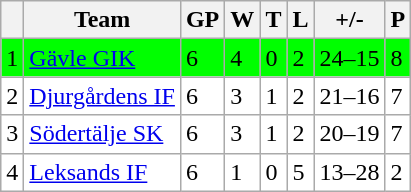<table class="wikitable">
<tr>
<th></th>
<th>Team</th>
<th>GP</th>
<th>W</th>
<th>T</th>
<th>L</th>
<th>+/-</th>
<th>P</th>
</tr>
<tr style="background:#00FF00">
<td>1</td>
<td><a href='#'>Gävle GIK</a></td>
<td>6</td>
<td>4</td>
<td>0</td>
<td>2</td>
<td>24–15</td>
<td>8</td>
</tr>
<tr style="background:#FFFFFF">
<td>2</td>
<td><a href='#'>Djurgårdens IF</a></td>
<td>6</td>
<td>3</td>
<td>1</td>
<td>2</td>
<td>21–16</td>
<td>7</td>
</tr>
<tr style="background:#FFFFFF">
<td>3</td>
<td><a href='#'>Södertälje SK</a></td>
<td>6</td>
<td>3</td>
<td>1</td>
<td>2</td>
<td>20–19</td>
<td>7</td>
</tr>
<tr style="background:#FFFFFF">
<td>4</td>
<td><a href='#'>Leksands IF</a></td>
<td>6</td>
<td>1</td>
<td>0</td>
<td>5</td>
<td>13–28</td>
<td>2</td>
</tr>
</table>
